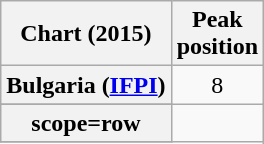<table class="wikitable sortable plainrowheaders">
<tr>
<th>Chart (2015)</th>
<th>Peak<br>position</th>
</tr>
<tr>
<th scope="row">Bulgaria (<a href='#'>IFPI</a>)</th>
<td style="text-align:center;">8</td>
</tr>
<tr>
</tr>
<tr>
</tr>
<tr>
</tr>
<tr>
</tr>
<tr>
<th>scope=row</th>
</tr>
<tr>
</tr>
</table>
